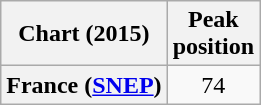<table class="wikitable sortable plainrowheaders">
<tr>
<th scope="col">Chart (2015)</th>
<th scope="col">Peak<br>position</th>
</tr>
<tr>
<th scope="row">France (<a href='#'>SNEP</a>)</th>
<td style="text-align:center;">74</td>
</tr>
</table>
